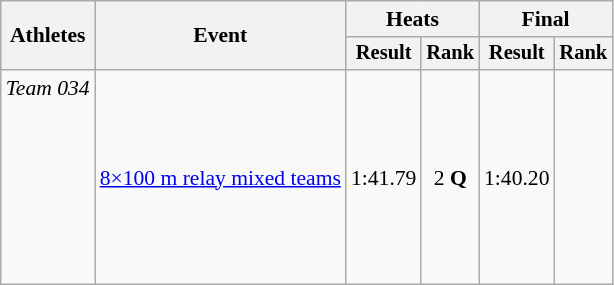<table class="wikitable" style="font-size:90%">
<tr>
<th rowspan=2>Athletes</th>
<th rowspan=2>Event</th>
<th colspan=2>Heats</th>
<th colspan=2>Final</th>
</tr>
<tr style="font-size:95%">
<th>Result</th>
<th>Rank</th>
<th>Result</th>
<th>Rank</th>
</tr>
<tr align=center>
<td align=left><em>Team 034</em> <br>  <br>  <br>  <br>  <br>  <br>  <br>  <br> </td>
<td align=left><a href='#'>8×100 m relay mixed teams</a></td>
<td>1:41.79</td>
<td>2 <strong>Q</strong></td>
<td>1:40.20</td>
<td></td>
</tr>
</table>
